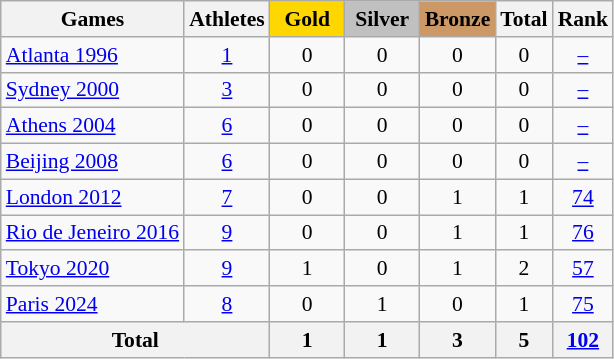<table class="wikitable" style="text-align:center; font-size:90%;">
<tr>
<th>Games</th>
<th>Athletes</th>
<td style="background:gold; width:3em; font-weight:bold;">Gold</td>
<td style="background:silver; width:3em; font-weight:bold;">Silver</td>
<td style="background:#cc9966; width:3em; font-weight:bold;">Bronze</td>
<th style=" font-weight:bold;">Total</th>
<th style=" font-weight:bold;">Rank</th>
</tr>
<tr>
<td align=left> <a href='#'>Atlanta 1996</a></td>
<td><a href='#'>1</a></td>
<td>0</td>
<td>0</td>
<td>0</td>
<td>0</td>
<td><a href='#'>–</a></td>
</tr>
<tr>
<td align=left> <a href='#'>Sydney 2000</a></td>
<td><a href='#'>3</a></td>
<td>0</td>
<td>0</td>
<td>0</td>
<td>0</td>
<td><a href='#'>–</a></td>
</tr>
<tr>
<td align=left> <a href='#'>Athens 2004</a></td>
<td><a href='#'>6</a></td>
<td>0</td>
<td>0</td>
<td>0</td>
<td>0</td>
<td><a href='#'>–</a></td>
</tr>
<tr>
<td align=left> <a href='#'>Beijing 2008</a></td>
<td><a href='#'>6</a></td>
<td>0</td>
<td>0</td>
<td>0</td>
<td>0</td>
<td><a href='#'>–</a></td>
</tr>
<tr>
<td align=left> <a href='#'>London 2012</a></td>
<td><a href='#'>7</a></td>
<td>0</td>
<td>0</td>
<td>1</td>
<td>1</td>
<td><a href='#'>74</a></td>
</tr>
<tr>
<td align=left> <a href='#'>Rio de Jeneiro 2016</a></td>
<td><a href='#'>9</a></td>
<td>0</td>
<td>0</td>
<td>1</td>
<td>1</td>
<td><a href='#'>76</a></td>
</tr>
<tr>
<td align=left> <a href='#'>Tokyo 2020</a></td>
<td><a href='#'>9</a></td>
<td>1</td>
<td>0</td>
<td>1</td>
<td>2</td>
<td><a href='#'>57</a></td>
</tr>
<tr>
<td align=left> <a href='#'>Paris 2024</a></td>
<td><a href='#'>8</a></td>
<td>0</td>
<td>1</td>
<td>0</td>
<td>1</td>
<td><a href='#'>75</a></td>
</tr>
<tr>
<th colspan=2>Total</th>
<th>1</th>
<th>1</th>
<th>3</th>
<th>5</th>
<th><a href='#'>102</a></th>
</tr>
</table>
